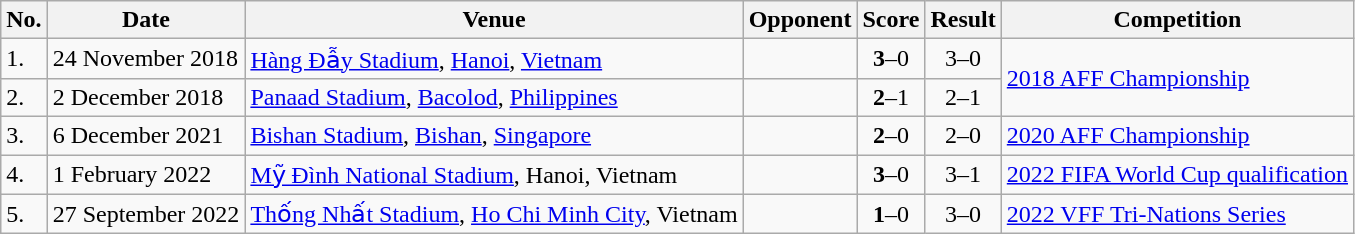<table class="wikitable">
<tr>
<th>No.</th>
<th>Date</th>
<th>Venue</th>
<th>Opponent</th>
<th>Score</th>
<th>Result</th>
<th>Competition</th>
</tr>
<tr>
<td>1.</td>
<td>24 November 2018</td>
<td><a href='#'>Hàng Đẫy Stadium</a>, <a href='#'>Hanoi</a>, <a href='#'>Vietnam</a></td>
<td></td>
<td align=center><strong>3</strong>–0</td>
<td align=center>3–0</td>
<td rowspan=2><a href='#'>2018 AFF Championship</a></td>
</tr>
<tr>
<td>2.</td>
<td>2 December 2018</td>
<td><a href='#'>Panaad Stadium</a>, <a href='#'>Bacolod</a>, <a href='#'>Philippines</a></td>
<td></td>
<td align=center><strong>2</strong>–1</td>
<td align=center>2–1</td>
</tr>
<tr>
<td>3.</td>
<td>6 December 2021</td>
<td><a href='#'>Bishan Stadium</a>, <a href='#'>Bishan</a>, <a href='#'>Singapore</a></td>
<td></td>
<td align=center><strong>2</strong>–0</td>
<td align=center>2–0</td>
<td><a href='#'>2020 AFF Championship</a></td>
</tr>
<tr>
<td>4.</td>
<td>1 February 2022</td>
<td><a href='#'>Mỹ Đình National Stadium</a>, Hanoi, Vietnam</td>
<td></td>
<td align=center><strong>3</strong>–0</td>
<td align=center>3–1</td>
<td><a href='#'>2022 FIFA World Cup qualification</a></td>
</tr>
<tr>
<td>5.</td>
<td>27 September 2022</td>
<td><a href='#'>Thống Nhất Stadium</a>, <a href='#'>Ho Chi Minh City</a>, Vietnam</td>
<td></td>
<td align=center><strong>1</strong>–0</td>
<td align=center>3–0</td>
<td><a href='#'>2022 VFF Tri-Nations Series</a></td>
</tr>
</table>
